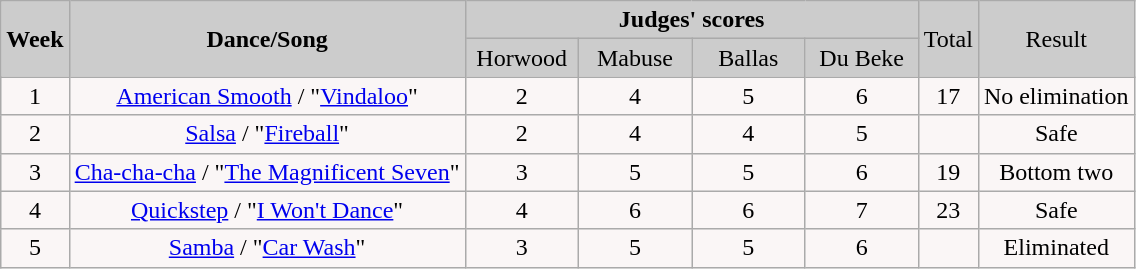<table | class="wikitable collapsible collapsed">
<tr style="text-align: center; background:#ccc;">
<td rowspan="2"><strong>Week </strong></td>
<td rowspan="2"><strong>Dance/Song</strong></td>
<td colspan="4"><strong>Judges' scores</strong></td>
<td rowspan="2">Total</td>
<td rowspan="2">Result</td>
</tr>
<tr style="text-align: center; background:#ccc;">
<td style="width:10%; ">Horwood</td>
<td style="width:10%; ">Mabuse</td>
<td style="width:10%; ">Ballas</td>
<td style="width:10%; ">Du Beke</td>
</tr>
<tr style="text-align: center; background:#faf6f6;">
<td>1</td>
<td><a href='#'>American Smooth</a> / "<a href='#'>Vindaloo</a>"</td>
<td>2</td>
<td>4</td>
<td>5</td>
<td>6</td>
<td>17</td>
<td>No elimination</td>
</tr>
<tr style="text-align: center; background:#faf6f6;">
<td>2</td>
<td><a href='#'>Salsa</a> / "<a href='#'>Fireball</a>"</td>
<td>2</td>
<td>4</td>
<td>4</td>
<td>5</td>
<td></td>
<td>Safe</td>
</tr>
<tr style="text-align: center; background:#faf6f6;">
<td>3</td>
<td><a href='#'>Cha-cha-cha</a> / "<a href='#'>The Magnificent Seven</a>"</td>
<td>3</td>
<td>5</td>
<td>5</td>
<td>6</td>
<td>19</td>
<td>Bottom two</td>
</tr>
<tr style="text-align: center; background:#faf6f6;">
<td>4</td>
<td><a href='#'>Quickstep</a> / "<a href='#'>I Won't Dance</a>"</td>
<td>4</td>
<td>6</td>
<td>6</td>
<td>7</td>
<td>23</td>
<td>Safe</td>
</tr>
<tr style="text-align: center; background:#faf6f6;">
<td>5</td>
<td><a href='#'>Samba</a> / "<a href='#'>Car Wash</a>"</td>
<td>3</td>
<td>5</td>
<td>5</td>
<td>6</td>
<td></td>
<td>Eliminated</td>
</tr>
</table>
